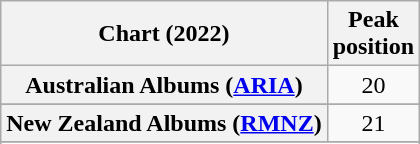<table class="wikitable sortable plainrowheaders" style="text-align:center">
<tr>
<th scope="col">Chart (2022)</th>
<th scope="col">Peak<br>position</th>
</tr>
<tr>
<th scope="row">Australian Albums (<a href='#'>ARIA</a>)</th>
<td>20</td>
</tr>
<tr>
</tr>
<tr>
<th scope="row">New Zealand Albums (<a href='#'>RMNZ</a>)</th>
<td>21</td>
</tr>
<tr>
</tr>
<tr>
</tr>
<tr>
</tr>
</table>
